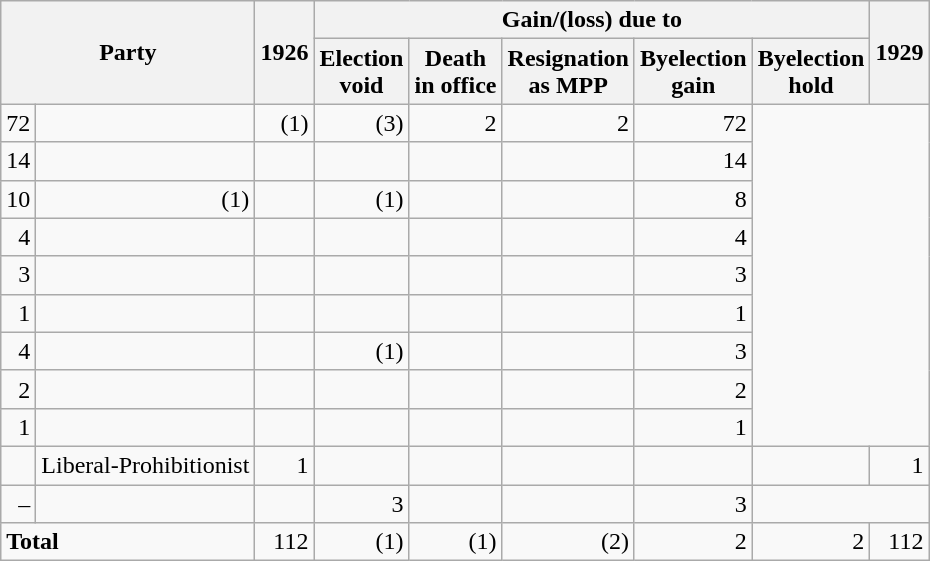<table class="wikitable" style="text-align:right">
<tr>
<th rowspan="2" colspan="2">Party</th>
<th rowspan="2">1926</th>
<th colspan="5">Gain/(loss) due to</th>
<th rowspan="2">1929</th>
</tr>
<tr>
<th>Election<br>void</th>
<th>Death<br>in office</th>
<th>Resignation<br>as MPP</th>
<th>Byelection<br>gain</th>
<th>Byelection<br>hold</th>
</tr>
<tr>
<td>72</td>
<td></td>
<td>(1)</td>
<td>(3)</td>
<td>2</td>
<td>2</td>
<td>72</td>
</tr>
<tr>
<td>14</td>
<td></td>
<td></td>
<td></td>
<td></td>
<td></td>
<td>14</td>
</tr>
<tr>
<td>10</td>
<td>(1)</td>
<td></td>
<td>(1)</td>
<td></td>
<td></td>
<td>8</td>
</tr>
<tr>
<td>4</td>
<td></td>
<td></td>
<td></td>
<td></td>
<td></td>
<td>4</td>
</tr>
<tr>
<td>3</td>
<td></td>
<td></td>
<td></td>
<td></td>
<td></td>
<td>3</td>
</tr>
<tr>
<td>1</td>
<td></td>
<td></td>
<td></td>
<td></td>
<td></td>
<td>1</td>
</tr>
<tr>
<td>4</td>
<td></td>
<td></td>
<td>(1)</td>
<td></td>
<td></td>
<td>3</td>
</tr>
<tr>
<td>2</td>
<td></td>
<td></td>
<td></td>
<td></td>
<td></td>
<td>2</td>
</tr>
<tr>
<td>1</td>
<td></td>
<td></td>
<td></td>
<td></td>
<td></td>
<td>1</td>
</tr>
<tr>
<td></td>
<td style="text-align:left;">Liberal-Prohibitionist</td>
<td>1</td>
<td></td>
<td></td>
<td></td>
<td></td>
<td></td>
<td>1</td>
</tr>
<tr>
<td>–</td>
<td></td>
<td></td>
<td>3</td>
<td></td>
<td></td>
<td>3</td>
</tr>
<tr>
<td colspan="2" style="text-align:left;"><strong>Total</strong></td>
<td>112</td>
<td>(1)</td>
<td>(1)</td>
<td>(2)</td>
<td>2</td>
<td>2</td>
<td>112</td>
</tr>
</table>
